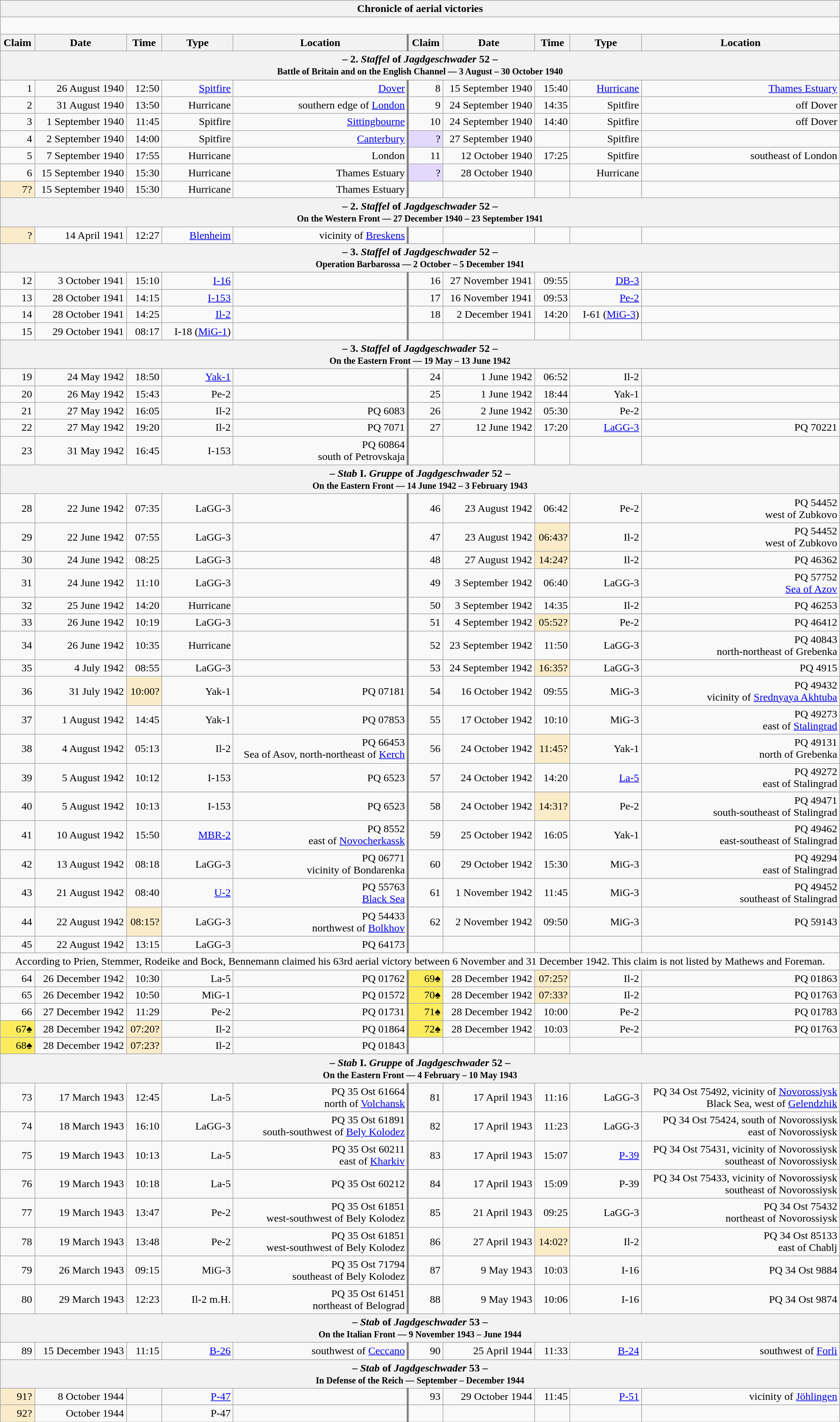<table class="wikitable plainrowheaders collapsible" style="margin-left: auto; margin-right: auto; border: none; text-align:right; width: 100%;">
<tr>
<th colspan="10">Chronicle of aerial victories</th>
</tr>
<tr>
<td colspan="10" style="text-align: left;"><br>

</td>
</tr>
<tr>
<th scope="col">Claim</th>
<th scope="col">Date</th>
<th scope="col">Time</th>
<th scope="col" width="100px">Type</th>
<th scope="col">Location</th>
<th scope="col" style="border-left: 3px solid grey;">Claim</th>
<th scope="col">Date</th>
<th scope="col">Time</th>
<th scope="col" width="100px">Type</th>
<th scope="col">Location</th>
</tr>
<tr>
<th colspan="10">– 2. <em>Staffel</em> of <em>Jagdgeschwader</em> 52 –<br><small>Battle of Britain and on the English Channel — 3 August – 30 October 1940</small></th>
</tr>
<tr>
<td>1</td>
<td>26 August 1940</td>
<td>12:50</td>
<td><a href='#'>Spitfire</a></td>
<td><a href='#'>Dover</a></td>
<td style="border-left: 3px solid grey;">8</td>
<td>15 September 1940</td>
<td>15:40</td>
<td><a href='#'>Hurricane</a></td>
<td><a href='#'>Thames Estuary</a></td>
</tr>
<tr>
<td>2</td>
<td>31 August 1940</td>
<td>13:50</td>
<td>Hurricane</td>
<td>southern edge of <a href='#'>London</a></td>
<td style="border-left: 3px solid grey;">9</td>
<td>24 September 1940</td>
<td>14:35</td>
<td>Spitfire</td>
<td> off Dover</td>
</tr>
<tr>
<td>3</td>
<td>1 September 1940</td>
<td>11:45</td>
<td>Spitfire</td>
<td><a href='#'>Sittingbourne</a></td>
<td style="border-left: 3px solid grey;">10</td>
<td>24 September 1940</td>
<td>14:40</td>
<td>Spitfire</td>
<td>off Dover</td>
</tr>
<tr>
<td>4</td>
<td>2 September 1940</td>
<td>14:00</td>
<td>Spitfire</td>
<td><a href='#'>Canterbury</a></td>
<td style="border-left: 3px solid grey; background:#e3d9ff;">?</td>
<td>27 September 1940</td>
<td></td>
<td>Spitfire</td>
<td></td>
</tr>
<tr>
<td>5</td>
<td>7 September 1940</td>
<td>17:55</td>
<td>Hurricane</td>
<td>London</td>
<td style="border-left: 3px solid grey;">11</td>
<td>12 October 1940</td>
<td>17:25</td>
<td>Spitfire</td>
<td>southeast of London</td>
</tr>
<tr>
<td>6</td>
<td>15 September 1940</td>
<td>15:30</td>
<td>Hurricane</td>
<td>Thames Estuary</td>
<td style="border-left: 3px solid grey; background:#e3d9ff;">?</td>
<td>28 October 1940</td>
<td></td>
<td>Hurricane</td>
<td></td>
</tr>
<tr>
<td style="background:#faecc8">7?</td>
<td>15 September 1940</td>
<td>15:30</td>
<td>Hurricane</td>
<td>Thames Estuary</td>
<td style="border-left: 3px solid grey;"></td>
<td></td>
<td></td>
<td></td>
<td></td>
</tr>
<tr>
<th colspan="10">– 2. <em>Staffel</em> of <em>Jagdgeschwader</em> 52 –<br><small>On the Western Front — 27 December 1940 – 23 September 1941</small></th>
</tr>
<tr>
<td style="background:#faecc8">?</td>
<td>14 April 1941</td>
<td>12:27</td>
<td><a href='#'>Blenheim</a></td>
<td>vicinity of <a href='#'>Breskens</a></td>
<td style="border-left: 3px solid grey;"></td>
<td></td>
<td></td>
<td></td>
<td></td>
</tr>
<tr>
<th colspan="10">– 3. <em>Staffel</em> of <em>Jagdgeschwader</em> 52 –<br><small>Operation Barbarossa — 2 October – 5 December 1941</small></th>
</tr>
<tr>
<td>12</td>
<td>3 October 1941</td>
<td>15:10</td>
<td><a href='#'>I-16</a></td>
<td></td>
<td style="border-left: 3px solid grey;">16</td>
<td>27 November 1941</td>
<td>09:55</td>
<td><a href='#'>DB-3</a></td>
<td></td>
</tr>
<tr>
<td>13</td>
<td>28 October 1941</td>
<td>14:15</td>
<td><a href='#'>I-153</a></td>
<td></td>
<td style="border-left: 3px solid grey;">17</td>
<td>16 November 1941</td>
<td>09:53</td>
<td><a href='#'>Pe-2</a></td>
<td></td>
</tr>
<tr>
<td>14</td>
<td>28 October 1941</td>
<td>14:25</td>
<td><a href='#'>Il-2</a></td>
<td></td>
<td style="border-left: 3px solid grey;">18</td>
<td>2 December 1941</td>
<td>14:20</td>
<td>I-61 (<a href='#'>MiG-3</a>)</td>
<td></td>
</tr>
<tr>
<td>15</td>
<td>29 October 1941</td>
<td>08:17</td>
<td>I-18 (<a href='#'>MiG-1</a>)</td>
<td></td>
<td style="border-left: 3px solid grey;"></td>
<td></td>
<td></td>
<td></td>
<td></td>
</tr>
<tr>
<th colspan="10">– 3. <em>Staffel</em> of <em>Jagdgeschwader</em> 52 –<br><small>On the Eastern Front — 19 May – 13 June 1942</small></th>
</tr>
<tr>
<td>19</td>
<td>24 May 1942</td>
<td>18:50</td>
<td><a href='#'>Yak-1</a></td>
<td></td>
<td style="border-left: 3px solid grey;">24</td>
<td>1 June 1942</td>
<td>06:52</td>
<td>Il-2</td>
<td></td>
</tr>
<tr>
<td>20</td>
<td>26 May 1942</td>
<td>15:43</td>
<td>Pe-2</td>
<td></td>
<td style="border-left: 3px solid grey;">25</td>
<td>1 June 1942</td>
<td>18:44</td>
<td>Yak-1</td>
<td></td>
</tr>
<tr>
<td>21</td>
<td>27 May 1942</td>
<td>16:05</td>
<td>Il-2</td>
<td>PQ 6083</td>
<td style="border-left: 3px solid grey;">26</td>
<td>2 June 1942</td>
<td>05:30</td>
<td>Pe-2</td>
<td></td>
</tr>
<tr>
<td>22</td>
<td>27 May 1942</td>
<td>19:20</td>
<td>Il-2</td>
<td>PQ 7071</td>
<td style="border-left: 3px solid grey;">27</td>
<td>12 June 1942</td>
<td>17:20</td>
<td><a href='#'>LaGG-3</a></td>
<td>PQ 70221</td>
</tr>
<tr>
<td>23</td>
<td>31 May 1942</td>
<td>16:45</td>
<td>I-153</td>
<td>PQ 60864<br> south of Petrovskaja</td>
<td style="border-left: 3px solid grey;"></td>
<td></td>
<td></td>
<td></td>
<td></td>
</tr>
<tr>
<th colspan="10">– <em>Stab</em> I. <em>Gruppe</em> of <em>Jagdgeschwader</em> 52 –<br><small>On the Eastern Front — 14 June 1942 – 3 February 1943</small></th>
</tr>
<tr>
<td>28</td>
<td>22 June 1942</td>
<td>07:35</td>
<td>LaGG-3</td>
<td></td>
<td style="border-left: 3px solid grey;">46</td>
<td>23 August 1942</td>
<td>06:42</td>
<td>Pe-2</td>
<td>PQ 54452<br>west of Zubkovo</td>
</tr>
<tr>
<td>29</td>
<td>22 June 1942</td>
<td>07:55</td>
<td>LaGG-3</td>
<td></td>
<td style="border-left: 3px solid grey;">47</td>
<td>23 August 1942</td>
<td style="background:#faecc8">06:43?</td>
<td>Il-2</td>
<td>PQ 54452<br>west of Zubkovo</td>
</tr>
<tr>
<td>30</td>
<td>24 June 1942</td>
<td>08:25</td>
<td>LaGG-3</td>
<td></td>
<td style="border-left: 3px solid grey;">48</td>
<td>27 August 1942</td>
<td style="background:#faecc8">14:24?</td>
<td>Il-2</td>
<td>PQ 46362</td>
</tr>
<tr>
<td>31</td>
<td>24 June 1942</td>
<td>11:10</td>
<td>LaGG-3</td>
<td></td>
<td style="border-left: 3px solid grey;">49</td>
<td>3 September 1942</td>
<td>06:40</td>
<td>LaGG-3</td>
<td>PQ 57752<br><a href='#'>Sea of Azov</a></td>
</tr>
<tr>
<td>32</td>
<td>25 June 1942</td>
<td>14:20</td>
<td>Hurricane</td>
<td></td>
<td style="border-left: 3px solid grey;">50</td>
<td>3 September 1942</td>
<td>14:35</td>
<td>Il-2</td>
<td>PQ 46253</td>
</tr>
<tr>
<td>33</td>
<td>26 June 1942</td>
<td>10:19</td>
<td>LaGG-3</td>
<td></td>
<td style="border-left: 3px solid grey;">51</td>
<td>4 September 1942</td>
<td style="background:#faecc8">05:52?</td>
<td>Pe-2</td>
<td>PQ 46412</td>
</tr>
<tr>
<td>34</td>
<td>26 June 1942</td>
<td>10:35</td>
<td>Hurricane</td>
<td></td>
<td style="border-left: 3px solid grey;">52</td>
<td>23 September 1942</td>
<td>11:50</td>
<td>LaGG-3</td>
<td>PQ 40843<br> north-northeast of Grebenka</td>
</tr>
<tr>
<td>35</td>
<td>4 July 1942</td>
<td>08:55</td>
<td>LaGG-3</td>
<td></td>
<td style="border-left: 3px solid grey;">53</td>
<td>24 September 1942</td>
<td style="background:#faecc8">16:35?</td>
<td>LaGG-3</td>
<td>PQ 4915</td>
</tr>
<tr>
<td>36</td>
<td>31 July 1942</td>
<td style="background:#faecc8">10:00?</td>
<td>Yak-1</td>
<td>PQ 07181</td>
<td style="border-left: 3px solid grey;">54</td>
<td>16 October 1942</td>
<td>09:55</td>
<td>MiG-3</td>
<td>PQ 49432<br>vicinity of <a href='#'>Srednyaya Akhtuba</a></td>
</tr>
<tr>
<td>37</td>
<td>1 August 1942</td>
<td>14:45</td>
<td>Yak-1</td>
<td>PQ 07853</td>
<td style="border-left: 3px solid grey;">55</td>
<td>17 October 1942</td>
<td>10:10</td>
<td>MiG-3</td>
<td>PQ 49273<br> east of <a href='#'>Stalingrad</a></td>
</tr>
<tr>
<td>38</td>
<td>4 August 1942</td>
<td>05:13</td>
<td>Il-2</td>
<td>PQ 66453<br>Sea of Asov,  north-northeast of <a href='#'>Kerch</a></td>
<td style="border-left: 3px solid grey;">56</td>
<td>24 October 1942</td>
<td style="background:#faecc8">11:45?</td>
<td>Yak-1</td>
<td>PQ 49131<br> north of Grebenka</td>
</tr>
<tr>
<td>39</td>
<td>5 August 1942</td>
<td>10:12</td>
<td>I-153</td>
<td>PQ 6523</td>
<td style="border-left: 3px solid grey;">57</td>
<td>24 October 1942</td>
<td>14:20</td>
<td><a href='#'>La-5</a></td>
<td>PQ 49272<br> east of Stalingrad</td>
</tr>
<tr>
<td>40</td>
<td>5 August 1942</td>
<td>10:13</td>
<td>I-153</td>
<td>PQ 6523</td>
<td style="border-left: 3px solid grey;">58</td>
<td>24 October 1942</td>
<td style="background:#faecc8">14:31?</td>
<td>Pe-2</td>
<td>PQ 49471<br> south-southeast of Stalingrad</td>
</tr>
<tr>
<td>41</td>
<td>10 August 1942</td>
<td>15:50</td>
<td><a href='#'>MBR-2</a></td>
<td>PQ 8552<br> east of <a href='#'>Novocherkassk</a></td>
<td style="border-left: 3px solid grey;">59</td>
<td>25 October 1942</td>
<td>16:05</td>
<td>Yak-1</td>
<td>PQ 49462<br> east-southeast of Stalingrad</td>
</tr>
<tr>
<td>42</td>
<td>13 August 1942</td>
<td>08:18</td>
<td>LaGG-3</td>
<td>PQ 06771<br>vicinity of Bondarenka</td>
<td style="border-left: 3px solid grey;">60</td>
<td>29 October 1942</td>
<td>15:30</td>
<td>MiG-3</td>
<td>PQ 49294<br> east of Stalingrad</td>
</tr>
<tr>
<td>43</td>
<td>21 August 1942</td>
<td>08:40</td>
<td><a href='#'>U-2</a></td>
<td>PQ 55763<br><a href='#'>Black Sea</a></td>
<td style="border-left: 3px solid grey;">61</td>
<td>1 November 1942</td>
<td>11:45</td>
<td>MiG-3</td>
<td>PQ 49452<br> southeast of Stalingrad</td>
</tr>
<tr>
<td>44</td>
<td>22 August 1942</td>
<td style="background:#faecc8">08:15?</td>
<td>LaGG-3</td>
<td>PQ 54433<br>northwest of <a href='#'>Bolkhov</a></td>
<td style="border-left: 3px solid grey;">62</td>
<td>2 November 1942</td>
<td>09:50</td>
<td>MiG-3</td>
<td>PQ 59143</td>
</tr>
<tr>
<td>45</td>
<td>22 August 1942</td>
<td>13:15</td>
<td>LaGG-3</td>
<td>PQ 64173</td>
<td style="border-left: 3px solid grey;"></td>
<td></td>
<td></td>
<td></td>
<td></td>
</tr>
<tr>
<td colspan="10" style="text-align: center">According to Prien, Stemmer, Rodeike and Bock, Bennemann claimed his 63rd aerial victory between 6 November and 31 December 1942. This claim is not listed by Mathews and Foreman.</td>
</tr>
<tr>
<td>64</td>
<td>26 December 1942</td>
<td>10:30</td>
<td>La-5</td>
<td>PQ 01762</td>
<td style="border-left: 3px solid grey; background:#fbec5d;">69♠</td>
<td>28 December 1942</td>
<td style="background:#faecc8">07:25?</td>
<td>Il-2</td>
<td>PQ 01863</td>
</tr>
<tr>
<td>65</td>
<td>26 December 1942</td>
<td>10:50</td>
<td>MiG-1</td>
<td>PQ 01572</td>
<td style="border-left: 3px solid grey; background:#fbec5d;">70♠</td>
<td>28 December 1942</td>
<td style="background:#faecc8">07:33?</td>
<td>Il-2</td>
<td>PQ 01763</td>
</tr>
<tr>
<td>66</td>
<td>27 December 1942</td>
<td>11:29</td>
<td>Pe-2</td>
<td>PQ 01731</td>
<td style="border-left: 3px solid grey; background:#fbec5d;">71♠</td>
<td>28 December 1942</td>
<td>10:00</td>
<td>Pe-2</td>
<td>PQ 01783</td>
</tr>
<tr>
<td style="background:#fbec5d;">67♠</td>
<td>28 December 1942</td>
<td style="background:#faecc8">07:20?</td>
<td>Il-2</td>
<td>PQ 01864</td>
<td style="border-left: 3px solid grey; background:#fbec5d;">72♠</td>
<td>28 December 1942</td>
<td>10:03</td>
<td>Pe-2</td>
<td>PQ 01763</td>
</tr>
<tr>
<td style="background:#fbec5d;">68♠</td>
<td>28 December 1942</td>
<td style="background:#faecc8">07:23?</td>
<td>Il-2</td>
<td>PQ 01843</td>
<td style="border-left: 3px solid grey;"></td>
<td></td>
<td></td>
<td></td>
<td></td>
</tr>
<tr>
<th colspan="10">– <em>Stab</em> I. <em>Gruppe</em> of <em>Jagdgeschwader</em> 52 –<br><small>On the Eastern Front — 4 February – 10 May 1943</small></th>
</tr>
<tr>
<td>73</td>
<td>17 March 1943</td>
<td>12:45</td>
<td>La-5</td>
<td>PQ 35 Ost 61664<br> north of <a href='#'>Volchansk</a></td>
<td style="border-left: 3px solid grey;">81</td>
<td>17 April 1943</td>
<td>11:16</td>
<td>LaGG-3</td>
<td>PQ 34 Ost 75492, vicinity of <a href='#'>Novorossiysk</a><br>Black Sea,  west of <a href='#'>Gelendzhik</a></td>
</tr>
<tr>
<td>74</td>
<td>18 March 1943</td>
<td>16:10</td>
<td>LaGG-3</td>
<td>PQ 35 Ost 61891<br> south-southwest of <a href='#'>Bely Kolodez</a></td>
<td style="border-left: 3px solid grey;">82</td>
<td>17 April 1943</td>
<td>11:23</td>
<td>LaGG-3</td>
<td>PQ 34 Ost 75424,  south of Novorossiysk<br> east of Novorossiysk</td>
</tr>
<tr>
<td>75</td>
<td>19 March 1943</td>
<td>10:13</td>
<td>La-5</td>
<td>PQ 35 Ost 60211<br> east of <a href='#'>Kharkiv</a></td>
<td style="border-left: 3px solid grey;">83</td>
<td>17 April 1943</td>
<td>15:07</td>
<td><a href='#'>P-39</a></td>
<td>PQ 34 Ost 75431, vicinity of Novorossiysk<br> southeast of Novorossiysk</td>
</tr>
<tr>
<td>76</td>
<td>19 March 1943</td>
<td>10:18</td>
<td>La-5</td>
<td>PQ 35 Ost 60212</td>
<td style="border-left: 3px solid grey;">84</td>
<td>17 April 1943</td>
<td>15:09</td>
<td>P-39</td>
<td>PQ 34 Ost 75433, vicinity of Novorossiysk<br>southeast of Novorossiysk</td>
</tr>
<tr>
<td>77</td>
<td>19 March 1943</td>
<td>13:47</td>
<td>Pe-2</td>
<td>PQ 35 Ost 61851<br> west-southwest of Bely Kolodez</td>
<td style="border-left: 3px solid grey;">85</td>
<td>21 April 1943</td>
<td>09:25</td>
<td>LaGG-3</td>
<td>PQ 34 Ost 75432<br>northeast of Novorossiysk</td>
</tr>
<tr>
<td>78</td>
<td>19 March 1943</td>
<td>13:48</td>
<td>Pe-2</td>
<td>PQ 35 Ost 61851<br> west-southwest of Bely Kolodez</td>
<td style="border-left: 3px solid grey;">86</td>
<td>27 April 1943</td>
<td style="background:#faecc8">14:02?</td>
<td>Il-2</td>
<td>PQ 34 Ost 85133<br>east of Chablj</td>
</tr>
<tr>
<td>79</td>
<td>26 March 1943</td>
<td>09:15</td>
<td>MiG-3</td>
<td>PQ 35 Ost 71794<br> southeast of Bely Kolodez</td>
<td style="border-left: 3px solid grey;">87</td>
<td>9 May 1943</td>
<td>10:03</td>
<td>I-16</td>
<td>PQ 34 Ost 9884</td>
</tr>
<tr>
<td>80</td>
<td>29 March 1943</td>
<td>12:23</td>
<td>Il-2 m.H.</td>
<td>PQ 35 Ost 61451<br> northeast of Belograd</td>
<td style="border-left: 3px solid grey;">88</td>
<td>9 May 1943</td>
<td>10:06</td>
<td>I-16</td>
<td>PQ 34 Ost 9874</td>
</tr>
<tr>
<th colspan="10">– <em>Stab</em> of <em>Jagdgeschwader</em> 53 –<br><small>On the Italian Front — 9 November 1943 – June 1944</small></th>
</tr>
<tr>
<td>89</td>
<td>15 December 1943</td>
<td>11:15</td>
<td><a href='#'>B-26</a></td>
<td>southwest of <a href='#'>Ceccano</a></td>
<td style="border-left: 3px solid grey;">90</td>
<td>25 April 1944</td>
<td>11:33</td>
<td><a href='#'>B-24</a></td>
<td> southwest of <a href='#'>Forlì</a></td>
</tr>
<tr>
<th colspan="10">– <em>Stab</em> of <em>Jagdgeschwader</em> 53 –<br><small>In Defense of the Reich — September – December 1944</small></th>
</tr>
<tr>
<td style="background:#faecc8">91?</td>
<td>8 October 1944</td>
<td></td>
<td><a href='#'>P-47</a></td>
<td></td>
<td style="border-left: 3px solid grey;">93</td>
<td>29 October 1944</td>
<td>11:45</td>
<td><a href='#'>P-51</a></td>
<td>vicinity of <a href='#'>Jöhlingen</a></td>
</tr>
<tr>
<td style="background:#faecc8">92?</td>
<td>October 1944</td>
<td></td>
<td>P-47</td>
<td></td>
<td style="border-left: 3px solid grey;"></td>
<td></td>
<td></td>
<td></td>
<td></td>
</tr>
</table>
